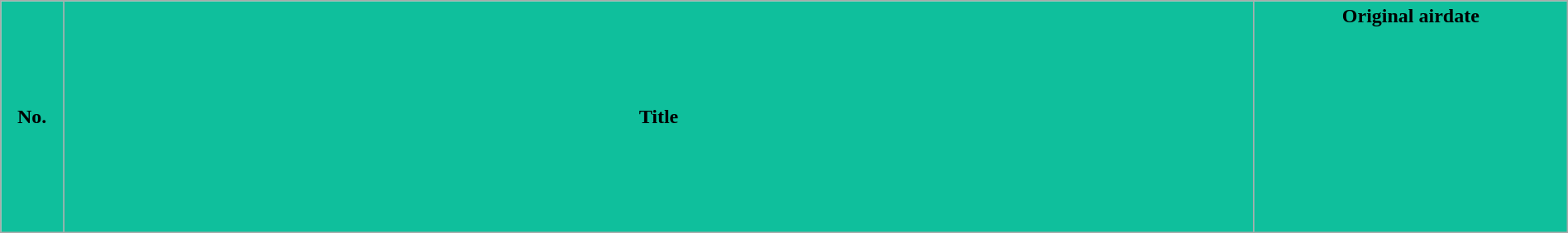<table class="wikitable collapsible collapsed plainrowheaders" style="width:100%; background:#fff;">
<tr>
<th style="background:#0FBF9C; width:4%">No.</th>
<th style="background:#0FBF9C">Title</th>
<th style="background:#0FBF9C; width:20%">Original airdate <br><br><br><br><br><br><br><br><br><br></th>
</tr>
</table>
